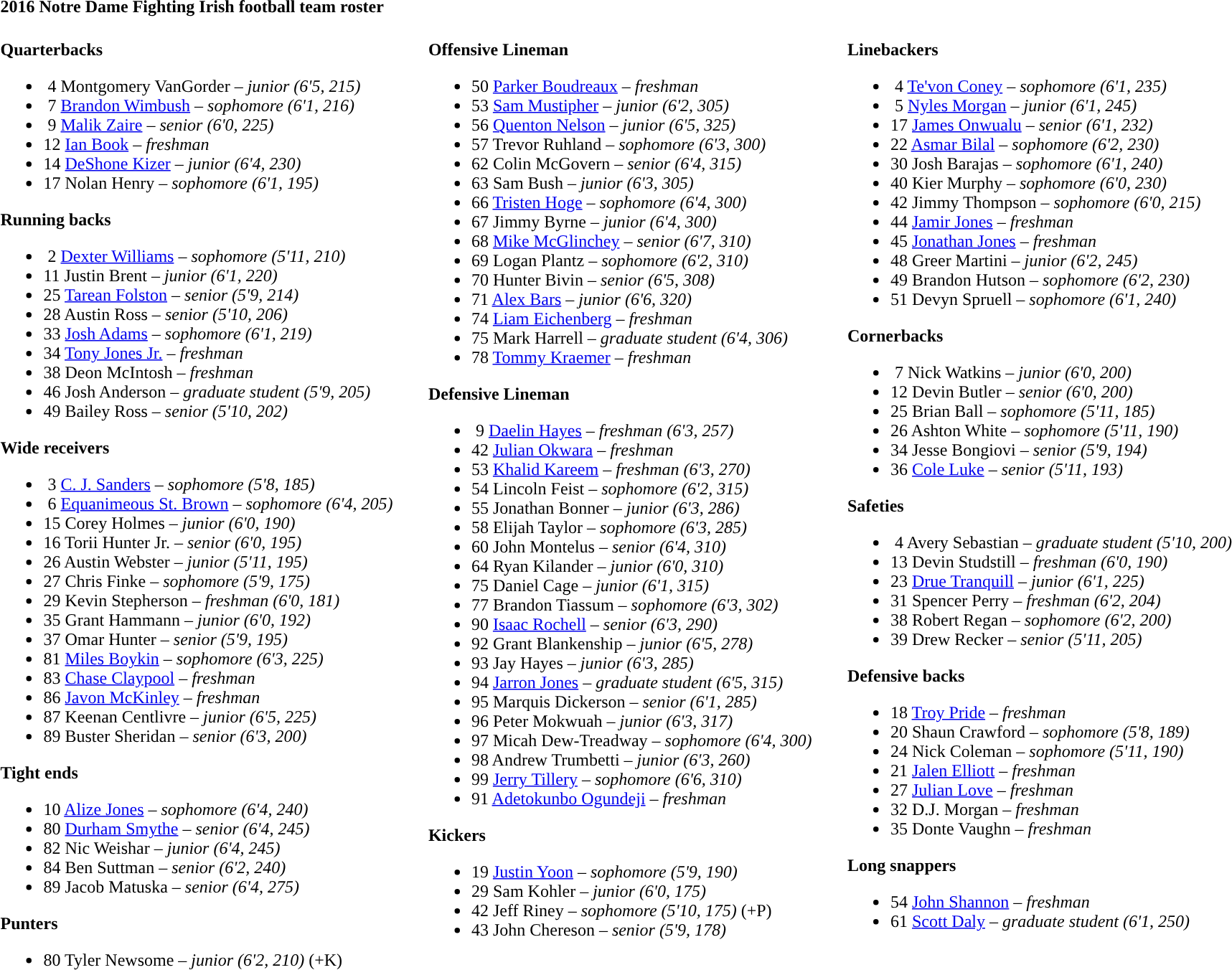<table class="toccolours" style="text-align: left;">
<tr>
<td colspan=11><strong>2016 Notre Dame Fighting Irish football team roster</strong></td>
</tr>
<tr>
<td valign="top"><br><strong>Quarterbacks</strong><ul><li> 4  Montgomery VanGorder – <em>junior (6'5, 215)</em></li><li> 7  <a href='#'>Brandon Wimbush</a> – <em>sophomore (6'1, 216)</em></li><li> 9  <a href='#'>Malik Zaire</a> – <em>senior (6'0, 225)</em></li><li>12  <a href='#'>Ian Book</a> – <em>freshman</em></li><li>14  <a href='#'>DeShone Kizer</a> – <em>junior (6'4, 230)</em></li><li>17  Nolan Henry – <em>sophomore (6'1, 195)</em></li></ul><strong>Running backs</strong><ul><li> 2  <a href='#'>Dexter Williams</a> – <em>sophomore (5'11, 210)</em></li><li>11  Justin Brent – <em>junior (6'1, 220)</em></li><li>25  <a href='#'>Tarean Folston</a> – <em>senior (5'9, 214)</em></li><li>28  Austin Ross – <em>senior (5'10, 206)</em></li><li>33  <a href='#'>Josh Adams</a> – <em>sophomore (6'1, 219)</em></li><li>34  <a href='#'>Tony Jones Jr.</a> – <em>freshman</em></li><li>38  Deon McIntosh – <em>freshman</em></li><li>46  Josh Anderson – <em>graduate student (5'9, 205)</em></li><li>49  Bailey Ross – <em>senior (5'10, 202)</em></li></ul><strong>Wide receivers</strong><ul><li> 3  <a href='#'>C. J. Sanders</a> – <em>sophomore (5'8, 185)</em></li><li> 6  <a href='#'>Equanimeous St. Brown</a> – <em>sophomore (6'4, 205)</em></li><li>15  Corey Holmes – <em>junior (6'0, 190)</em></li><li>16  Torii Hunter Jr. – <em>senior (6'0, 195)</em></li><li>26  Austin Webster – <em>junior (5'11, 195)</em></li><li>27  Chris Finke – <em>sophomore (5'9, 175)</em></li><li>29  Kevin Stepherson – <em>freshman (6'0, 181)</em></li><li>35  Grant Hammann – <em>junior (6'0, 192)</em></li><li>37  Omar Hunter – <em>senior (5'9, 195)</em></li><li>81  <a href='#'>Miles Boykin</a> – <em>sophomore (6'3, 225)</em></li><li>83  <a href='#'>Chase Claypool</a> – <em>freshman</em></li><li>86  <a href='#'>Javon McKinley</a> – <em>freshman</em></li><li>87  Keenan Centlivre – <em>junior (6'5, 225)</em></li><li>89  Buster Sheridan – <em>senior (6'3, 200)</em></li></ul><strong>Tight ends</strong><ul><li>10  <a href='#'>Alize Jones</a> – <em>sophomore (6'4, 240)</em></li><li>80  <a href='#'>Durham Smythe</a> – <em>senior (6'4, 245)</em></li><li>82  Nic Weishar – <em>junior (6'4, 245)</em></li><li>84  Ben Suttman – <em>senior (6'2, 240)</em></li><li>89  Jacob Matuska – <em>senior (6'4, 275)</em></li></ul><strong>Punters</strong><ul><li>80  Tyler Newsome – <em>junior (6'2, 210)</em> (+K)</li></ul></td>
<td width="25"> </td>
<td valign="top"><br><strong>Offensive Lineman</strong><ul><li>50 <a href='#'>Parker Boudreaux</a> – <em>freshman</em></li><li>53  <a href='#'>Sam Mustipher</a> – <em>junior (6'2, 305)</em></li><li>56  <a href='#'>Quenton Nelson</a> – <em>junior (6'5, 325)</em></li><li>57  Trevor Ruhland – <em>sophomore (6'3, 300)</em></li><li>62  Colin McGovern – <em>senior (6'4, 315)</em></li><li>63  Sam Bush – <em>junior (6'3, 305)</em></li><li>66  <a href='#'>Tristen Hoge</a> – <em>sophomore (6'4, 300)</em></li><li>67  Jimmy Byrne – <em>junior (6'4, 300)</em></li><li>68  <a href='#'>Mike McGlinchey</a> – <em>senior (6'7, 310)</em></li><li>69  Logan Plantz – <em>sophomore (6'2, 310)</em></li><li>70  Hunter Bivin – <em>senior (6'5, 308)</em></li><li>71  <a href='#'>Alex Bars</a> – <em>junior (6'6, 320)</em></li><li>74  <a href='#'>Liam Eichenberg</a> – <em>freshman</em></li><li>75  Mark Harrell – <em>graduate student (6'4, 306)</em></li><li>78  <a href='#'>Tommy Kraemer</a> – <em>freshman</em></li></ul><strong>Defensive Lineman</strong><ul><li> 9 <a href='#'>Daelin Hayes</a> – <em>freshman (6'3, 257)</em> </li><li>42  <a href='#'>Julian Okwara</a> – <em>freshman</em></li><li>53  <a href='#'>Khalid Kareem</a> – <em>freshman (6'3, 270)</em></li><li>54  Lincoln Feist – <em>sophomore (6'2, 315)</em></li><li>55  Jonathan Bonner – <em>junior (6'3, 286)</em></li><li>58  Elijah Taylor – <em>sophomore (6'3, 285)</em></li><li>60  John Montelus – <em>senior (6'4, 310)</em></li><li>64  Ryan Kilander – <em>junior (6'0, 310)</em></li><li>75  Daniel Cage – <em>junior (6'1, 315)</em></li><li>77  Brandon Tiassum – <em>sophomore (6'3, 302)</em></li><li>90  <a href='#'>Isaac Rochell</a> – <em>senior (6'3, 290)</em></li><li>92  Grant Blankenship – <em>junior (6'5, 278)</em></li><li>93  Jay Hayes – <em>junior (6'3, 285)</em></li><li>94  <a href='#'>Jarron Jones</a> – <em>graduate student (6'5, 315)</em></li><li>95  Marquis Dickerson – <em>senior (6'1, 285)</em></li><li>96  Peter Mokwuah – <em>junior (6'3, 317)</em></li><li>97  Micah Dew-Treadway – <em>sophomore (6'4, 300)</em></li><li>98  Andrew Trumbetti – <em>junior (6'3, 260)</em></li><li>99  <a href='#'>Jerry Tillery</a> – <em>sophomore (6'6, 310)</em></li><li>91  <a href='#'>Adetokunbo Ogundeji</a> – <em>freshman</em></li></ul><strong>Kickers</strong><ul><li>19  <a href='#'>Justin Yoon</a> – <em>sophomore (5'9, 190)</em></li><li>29  Sam Kohler – <em>junior (6'0, 175)</em></li><li>42  Jeff Riney – <em>sophomore (5'10, 175)</em> (+P)</li><li>43  John Chereson – <em>senior (5'9, 178)</em></li></ul></td>
<td width="25"> </td>
<td valign="top"><br><strong>Linebackers</strong><ul><li> 4  <a href='#'>Te'von Coney</a> – <em>sophomore (6'1, 235)</em></li><li> 5  <a href='#'>Nyles Morgan</a> – <em>junior (6'1, 245)</em></li><li>17  <a href='#'>James Onwualu</a> – <em>senior (6'1, 232)</em></li><li>22  <a href='#'>Asmar Bilal</a> – <em>sophomore (6'2, 230)</em></li><li>30  Josh Barajas – <em>sophomore (6'1, 240)</em></li><li>40  Kier Murphy – <em>sophomore (6'0, 230)</em></li><li>42  Jimmy Thompson – <em>sophomore (6'0, 215)</em></li><li>44  <a href='#'>Jamir Jones</a> – <em>freshman</em></li><li>45  <a href='#'>Jonathan Jones</a> – <em>freshman</em></li><li>48  Greer Martini – <em>junior (6'2, 245)</em></li><li>49  Brandon Hutson – <em>sophomore (6'2, 230)</em></li><li>51  Devyn Spruell – <em>sophomore (6'1, 240)</em></li></ul><strong>Cornerbacks</strong><ul><li> 7  Nick Watkins – <em>junior (6'0, 200)</em></li><li>12  Devin Butler – <em>senior (6'0, 200)</em></li><li>25  Brian Ball – <em>sophomore (5'11, 185)</em></li><li>26  Ashton White – <em>sophomore (5'11, 190)</em></li><li>34  Jesse Bongiovi – <em>senior (5'9, 194)</em></li><li>36  <a href='#'>Cole Luke</a> – <em>senior (5'11, 193)</em></li></ul><strong>Safeties</strong><ul><li> 4  Avery Sebastian – <em>graduate student (5'10, 200)</em></li><li>13  Devin Studstill – <em>freshman (6'0, 190)</em> </li><li>23  <a href='#'>Drue Tranquill</a> – <em>junior (6'1, 225)</em></li><li>31  Spencer Perry – <em>freshman (6'2, 204)</em></li><li>38  Robert Regan – <em>sophomore (6'2, 200)</em></li><li>39  Drew Recker – <em>senior (5'11, 205)</em></li></ul><strong>Defensive backs</strong><ul><li>18  <a href='#'>Troy Pride</a> – <em>freshman</em></li><li>20  Shaun Crawford – <em>sophomore (5'8, 189)</em></li><li>24  Nick Coleman – <em>sophomore (5'11, 190)</em></li><li>21  <a href='#'>Jalen Elliott</a> – <em>freshman</em></li><li>27  <a href='#'>Julian Love</a> – <em>freshman</em> </li><li>32  D.J. Morgan – <em>freshman</em></li><li>35  Donte Vaughn – <em>freshman</em></li></ul><strong>Long snappers</strong><ul><li>54  <a href='#'>John Shannon</a> – <em>freshman</em></li><li>61  <a href='#'>Scott Daly</a> – <em>graduate student (6'1, 250)</em></li></ul></td>
</tr>
</table>
